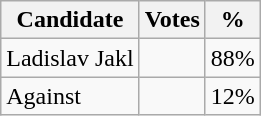<table class="wikitable">
<tr>
<th>Candidate</th>
<th>Votes</th>
<th>%</th>
</tr>
<tr>
<td>Ladislav Jakl</td>
<td></td>
<td>88%</td>
</tr>
<tr>
<td>Against</td>
<td></td>
<td>12%</td>
</tr>
</table>
